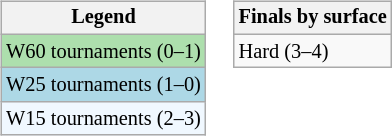<table>
<tr valign=top>
<td><br><table class="wikitable" style="font-size:85%">
<tr>
<th>Legend</th>
</tr>
<tr style="background:#addfad;">
<td>W60 tournaments (0–1)</td>
</tr>
<tr style="background:lightblue;">
<td>W25 tournaments (1–0)</td>
</tr>
<tr style="background:#f0f8ff;">
<td>W15 tournaments (2–3)</td>
</tr>
</table>
</td>
<td><br><table class="wikitable" style="font-size:85%">
<tr>
<th>Finals by surface</th>
</tr>
<tr>
<td>Hard (3–4)</td>
</tr>
</table>
</td>
</tr>
</table>
